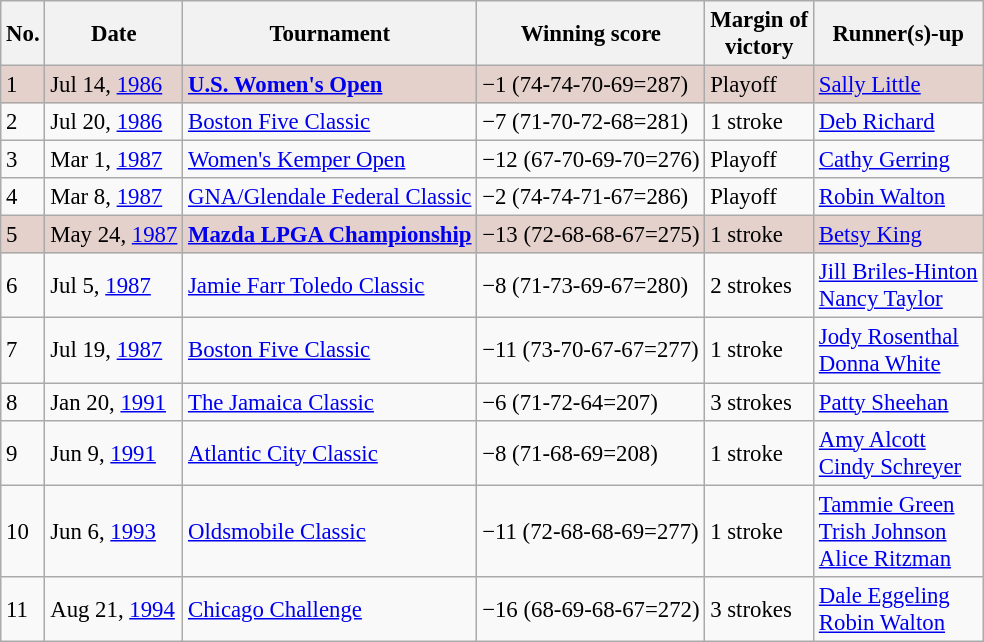<table class="wikitable" style="font-size:95%;">
<tr>
<th>No.</th>
<th>Date</th>
<th>Tournament</th>
<th>Winning score</th>
<th>Margin of<br>victory</th>
<th>Runner(s)-up</th>
</tr>
<tr style="background:#e5d1cb;">
<td>1</td>
<td>Jul 14, <a href='#'>1986</a></td>
<td><strong><a href='#'>U.S. Women's Open</a></strong></td>
<td>−1 (74-74-70-69=287)</td>
<td>Playoff</td>
<td> <a href='#'>Sally Little</a></td>
</tr>
<tr>
<td>2</td>
<td>Jul 20, <a href='#'>1986</a></td>
<td><a href='#'>Boston Five Classic</a></td>
<td>−7 (71-70-72-68=281)</td>
<td>1 stroke</td>
<td> <a href='#'>Deb Richard</a></td>
</tr>
<tr>
<td>3</td>
<td>Mar 1, <a href='#'>1987</a></td>
<td><a href='#'>Women's Kemper Open</a></td>
<td>−12 (67-70-69-70=276)</td>
<td>Playoff</td>
<td> <a href='#'>Cathy Gerring</a></td>
</tr>
<tr>
<td>4</td>
<td>Mar 8, <a href='#'>1987</a></td>
<td><a href='#'>GNA/Glendale Federal Classic</a></td>
<td>−2 (74-74-71-67=286)</td>
<td>Playoff</td>
<td> <a href='#'>Robin Walton</a></td>
</tr>
<tr style="background:#e5d1cb;">
<td>5</td>
<td>May 24, <a href='#'>1987</a></td>
<td><strong><a href='#'>Mazda LPGA Championship</a></strong></td>
<td>−13 (72-68-68-67=275)</td>
<td>1 stroke</td>
<td> <a href='#'>Betsy King</a></td>
</tr>
<tr>
<td>6</td>
<td>Jul 5, <a href='#'>1987</a></td>
<td><a href='#'>Jamie Farr Toledo Classic</a></td>
<td>−8 (71-73-69-67=280)</td>
<td>2 strokes</td>
<td> <a href='#'>Jill Briles-Hinton</a><br> <a href='#'>Nancy Taylor</a></td>
</tr>
<tr>
<td>7</td>
<td>Jul 19, <a href='#'>1987</a></td>
<td><a href='#'>Boston Five Classic</a></td>
<td>−11 (73-70-67-67=277)</td>
<td>1 stroke</td>
<td> <a href='#'>Jody Rosenthal</a><br> <a href='#'>Donna White</a></td>
</tr>
<tr>
<td>8</td>
<td>Jan 20, <a href='#'>1991</a></td>
<td><a href='#'>The Jamaica Classic</a></td>
<td>−6 (71-72-64=207)</td>
<td>3 strokes</td>
<td> <a href='#'>Patty Sheehan</a></td>
</tr>
<tr>
<td>9</td>
<td>Jun 9, <a href='#'>1991</a></td>
<td><a href='#'>Atlantic City Classic</a></td>
<td>−8 (71-68-69=208)</td>
<td>1 stroke</td>
<td> <a href='#'>Amy Alcott</a><br> <a href='#'>Cindy Schreyer</a></td>
</tr>
<tr>
<td>10</td>
<td>Jun 6, <a href='#'>1993</a></td>
<td><a href='#'>Oldsmobile Classic</a></td>
<td>−11 (72-68-68-69=277)</td>
<td>1 stroke</td>
<td> <a href='#'>Tammie Green</a><br> <a href='#'>Trish Johnson</a><br> <a href='#'>Alice Ritzman</a></td>
</tr>
<tr>
<td>11</td>
<td>Aug 21, <a href='#'>1994</a></td>
<td><a href='#'>Chicago Challenge</a></td>
<td>−16 (68-69-68-67=272)</td>
<td>3 strokes</td>
<td> <a href='#'>Dale Eggeling</a><br> <a href='#'>Robin Walton</a></td>
</tr>
</table>
